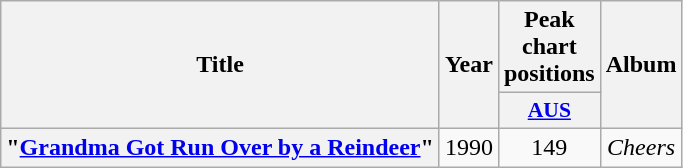<table class="wikitable plainrowheaders" style="text-align:center;">
<tr>
<th scope="col" rowspan="2">Title</th>
<th scope="col" rowspan="2" style="width:1em;">Year</th>
<th scope="col" colspan="1">Peak chart positions</th>
<th scope="col" rowspan="2">Album</th>
</tr>
<tr>
<th scope="col" style="width:3em;font-size:90%;"><a href='#'>AUS</a><br></th>
</tr>
<tr>
<th scope="row">"<a href='#'>Grandma Got Run Over by a Reindeer</a>"</th>
<td rowspan="2">1990</td>
<td>149</td>
<td rowspan="2"><em>Cheers </em></td>
</tr>
</table>
